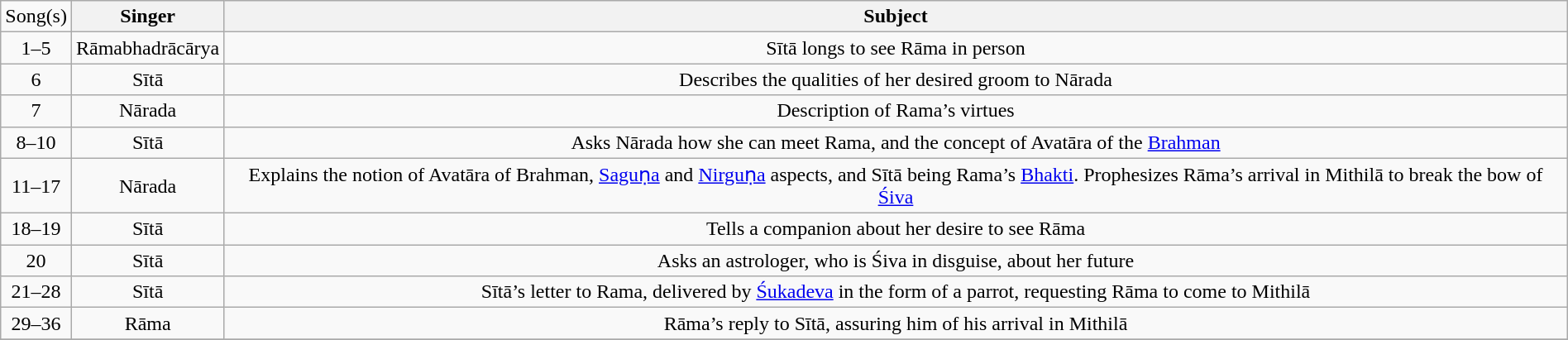<table class="wikitable" style="margin: 1em auto; text-align:center;" align="center">
<tr>
<td scope="row">Song(s)</td>
<th scope="col">Singer</th>
<th scope="col">Subject</th>
</tr>
<tr>
<td>1–5</td>
<td>Rāmabhadrācārya</td>
<td>Sītā longs to see Rāma in person</td>
</tr>
<tr>
<td>6</td>
<td>Sītā</td>
<td>Describes the qualities of her desired groom to Nārada</td>
</tr>
<tr>
<td>7</td>
<td>Nārada</td>
<td>Description of Rama’s virtues</td>
</tr>
<tr>
<td>8–10</td>
<td>Sītā</td>
<td>Asks Nārada how she can meet Rama, and the concept of Avatāra of the <a href='#'>Brahman</a></td>
</tr>
<tr>
<td>11–17</td>
<td>Nārada</td>
<td>Explains the notion of Avatāra of Brahman, <a href='#'>Saguṇa</a> and <a href='#'>Nirguṇa</a> aspects, and Sītā being Rama’s <a href='#'>Bhakti</a>. Prophesizes Rāma’s arrival in Mithilā to break the bow of <a href='#'>Śiva</a></td>
</tr>
<tr>
<td>18–19</td>
<td>Sītā</td>
<td>Tells a companion about her desire to see Rāma</td>
</tr>
<tr>
<td>20</td>
<td>Sītā</td>
<td>Asks an astrologer, who is Śiva in disguise, about her future</td>
</tr>
<tr>
<td>21–28</td>
<td>Sītā</td>
<td>Sītā’s letter to Rama, delivered by <a href='#'>Śukadeva</a> in the form of a parrot, requesting Rāma to come to Mithilā</td>
</tr>
<tr>
<td>29–36</td>
<td>Rāma</td>
<td>Rāma’s reply to Sītā, assuring him of his arrival in Mithilā</td>
</tr>
<tr>
</tr>
</table>
